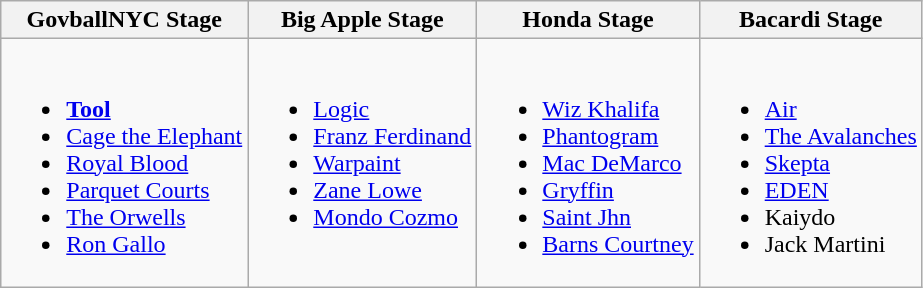<table class="wikitable">
<tr>
<th>GovballNYC Stage</th>
<th>Big Apple Stage</th>
<th>Honda Stage</th>
<th>Bacardi Stage</th>
</tr>
<tr valign="top">
<td><br><ul><li><strong><a href='#'>Tool</a></strong></li><li><a href='#'>Cage the Elephant</a></li><li><a href='#'>Royal Blood</a></li><li><a href='#'>Parquet Courts</a></li><li><a href='#'>The Orwells</a></li><li><a href='#'>Ron Gallo</a></li></ul></td>
<td><br><ul><li><a href='#'>Logic</a></li><li><a href='#'>Franz Ferdinand</a></li><li><a href='#'>Warpaint</a></li><li><a href='#'>Zane Lowe</a></li><li><a href='#'>Mondo Cozmo</a></li></ul></td>
<td><br><ul><li><a href='#'>Wiz Khalifa</a></li><li><a href='#'>Phantogram</a></li><li><a href='#'>Mac DeMarco</a></li><li><a href='#'>Gryffin</a></li><li><a href='#'>Saint Jhn</a></li><li><a href='#'>Barns Courtney</a></li></ul></td>
<td><br><ul><li><a href='#'>Air</a></li><li><a href='#'>The Avalanches</a></li><li><a href='#'>Skepta</a></li><li><a href='#'>EDEN</a></li><li>Kaiydo</li><li>Jack Martini</li></ul></td>
</tr>
</table>
